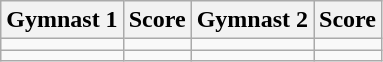<table class="wikitable">
<tr>
<th>Gymnast 1</th>
<th>Score</th>
<th>Gymnast 2</th>
<th>Score</th>
</tr>
<tr>
<td></td>
<td></td>
<td></td>
<td></td>
</tr>
<tr>
<td></td>
<td></td>
<td></td>
<td></td>
</tr>
</table>
